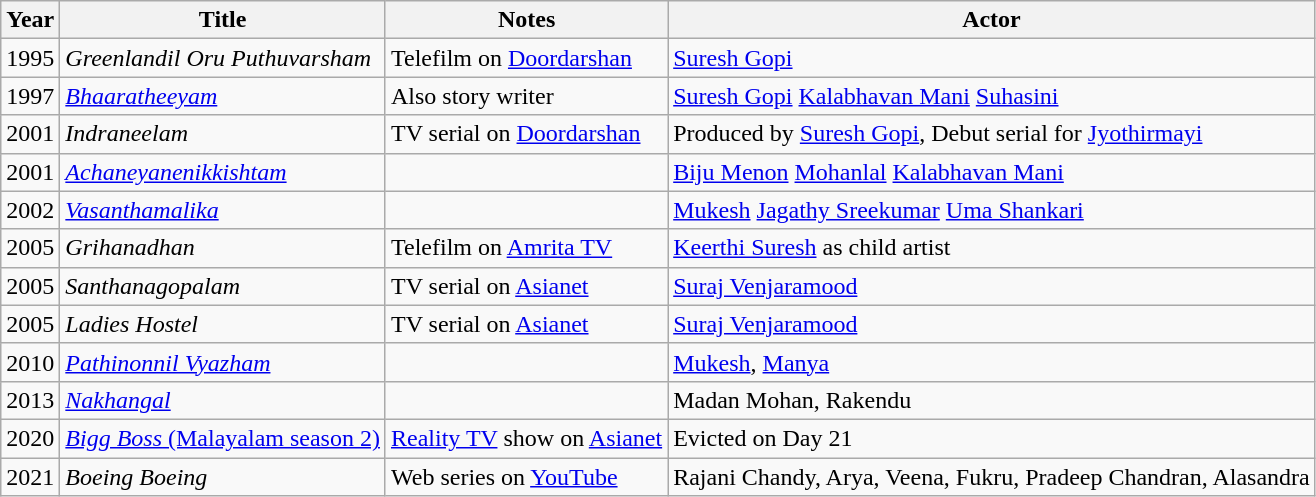<table class="wikitable">
<tr>
<th>Year</th>
<th>Title</th>
<th>Notes</th>
<th>Actor</th>
</tr>
<tr>
<td>1995</td>
<td><em>Greenlandil Oru Puthuvarsham</em></td>
<td>Telefilm on <a href='#'>Doordarshan</a></td>
<td><a href='#'>Suresh Gopi</a></td>
</tr>
<tr>
<td>1997</td>
<td><em><a href='#'>Bhaaratheeyam</a></em></td>
<td>Also story writer</td>
<td><a href='#'>Suresh Gopi</a> <a href='#'>Kalabhavan Mani</a> <a href='#'>Suhasini</a></td>
</tr>
<tr>
<td>2001</td>
<td><em>Indraneelam</em></td>
<td>TV serial on <a href='#'>Doordarshan</a></td>
<td>Produced by <a href='#'>Suresh Gopi</a>, Debut serial for <a href='#'>Jyothirmayi</a></td>
</tr>
<tr>
<td>2001</td>
<td><em><a href='#'>Achaneyanenikkishtam</a></em></td>
<td></td>
<td><a href='#'>Biju Menon</a> <a href='#'>Mohanlal</a> <a href='#'>Kalabhavan Mani</a></td>
</tr>
<tr>
<td>2002</td>
<td><em><a href='#'>Vasanthamalika</a></em></td>
<td></td>
<td><a href='#'>Mukesh</a> <a href='#'>Jagathy Sreekumar</a> <a href='#'>Uma Shankari</a></td>
</tr>
<tr>
<td>2005</td>
<td><em>Grihanadhan</em></td>
<td>Telefilm on <a href='#'>Amrita TV</a></td>
<td><a href='#'>Keerthi Suresh</a> as child artist</td>
</tr>
<tr>
<td>2005</td>
<td><em>Santhanagopalam</em></td>
<td>TV serial on <a href='#'>Asianet</a></td>
<td><a href='#'>Suraj Venjaramood</a></td>
</tr>
<tr>
<td>2005</td>
<td><em>Ladies Hostel</em></td>
<td>TV serial on <a href='#'>Asianet</a></td>
<td><a href='#'>Suraj Venjaramood</a></td>
</tr>
<tr>
<td>2010</td>
<td><em><a href='#'>Pathinonnil Vyazham</a></em></td>
<td></td>
<td><a href='#'>Mukesh</a>, <a href='#'>Manya</a></td>
</tr>
<tr>
<td>2013</td>
<td><em><a href='#'>Nakhangal</a></em></td>
<td></td>
<td>Madan Mohan, Rakendu</td>
</tr>
<tr>
<td>2020</td>
<td><a href='#'><em>Bigg Boss</em> (Malayalam season 2)</a></td>
<td><a href='#'>Reality TV</a> show on <a href='#'>Asianet</a></td>
<td>Evicted on Day 21</td>
</tr>
<tr>
<td>2021</td>
<td><em>Boeing Boeing</em></td>
<td>Web series on <a href='#'>YouTube</a></td>
<td>Rajani Chandy, Arya, Veena, Fukru, Pradeep Chandran, Alasandra</td>
</tr>
</table>
